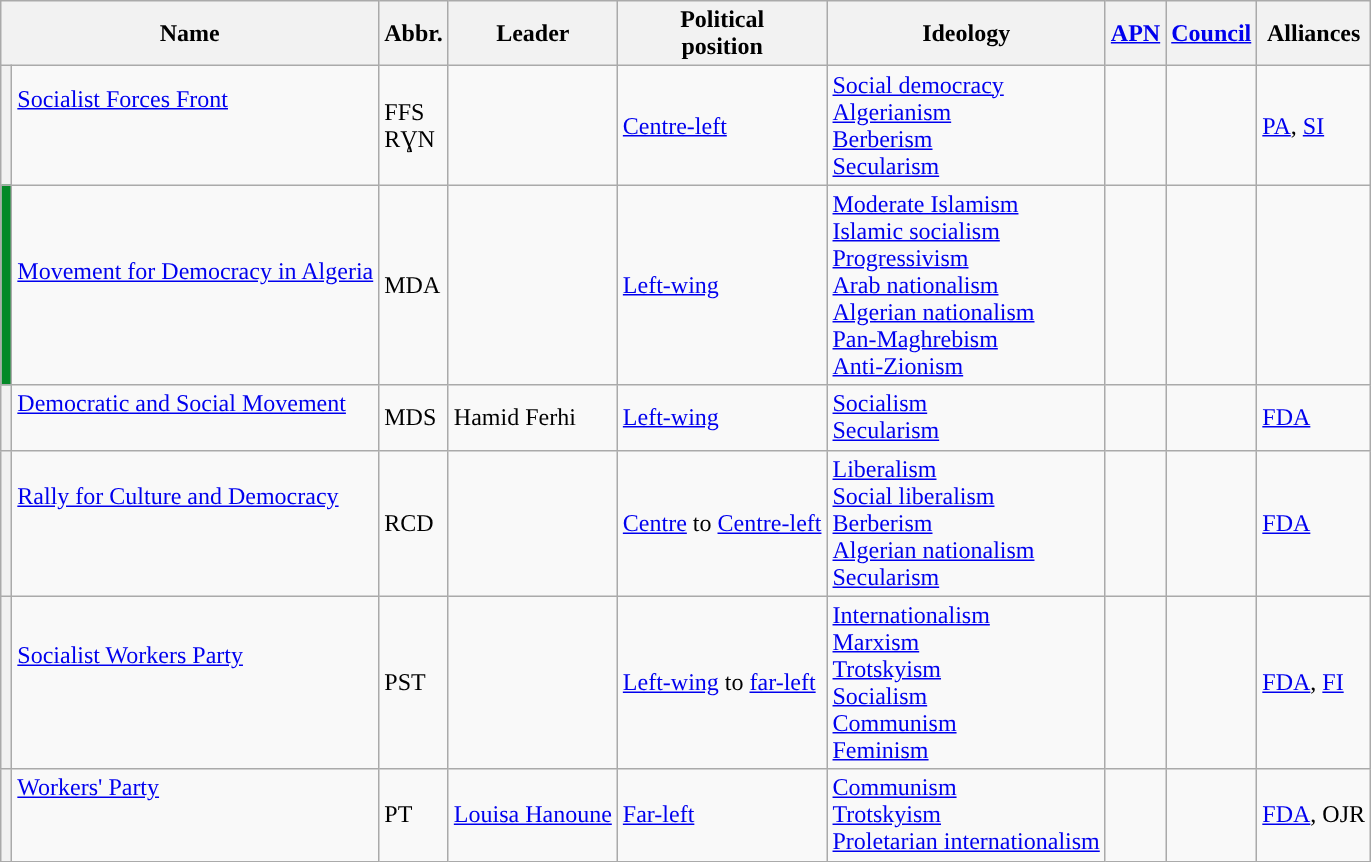<table class="wikitable sortable">
<tr ">
<th colspan=2>Name</th>
<th class=unsortable>Abbr.</th>
<th>Leader</th>
<th>Political<br>position</th>
<th>Ideology</th>
<th><a href='#'>APN</a></th>
<th><a href='#'>Council</a></th>
<th>Alliances</th>
</tr>
<tr>
<th style="background-color:"></th>
<td><a href='#'>Socialist Forces Front</a><br><small><br><br></small></td>
<td>FFS<br>RƔN</td>
<td></td>
<td><a href='#'>Centre-left</a></td>
<td><a href='#'>Social democracy</a><br><a href='#'>Algerianism</a><br><a href='#'>Berberism</a><br><a href='#'>Secularism</a></td>
<td></td>
<td></td>
<td><a href='#'>PA</a>, <a href='#'>SI</a></td>
</tr>
<tr>
<th style="background-color:#038927"></th>
<td><a href='#'>Movement for Democracy in Algeria</a><br><small><br></small></td>
<td>MDA</td>
<td></td>
<td><a href='#'>Left-wing</a></td>
<td><a href='#'>Moderate Islamism</a><br><a href='#'>Islamic socialism</a><br><a href='#'>Progressivism</a><br><a href='#'>Arab nationalism</a><br><a href='#'>Algerian nationalism</a><br><a href='#'>Pan-Maghrebism</a><br><a href='#'>Anti-Zionism</a></td>
<td></td>
<td></td>
<td></td>
</tr>
<tr>
<th style="background-color:"></th>
<td><a href='#'>Democratic and Social Movement</a><br><small><br></small></td>
<td>MDS</td>
<td>Hamid Ferhi</td>
<td><a href='#'>Left-wing</a></td>
<td><a href='#'>Socialism</a><br><a href='#'>Secularism</a></td>
<td></td>
<td></td>
<td><a href='#'>FDA</a></td>
</tr>
<tr>
<th style="background-color:"></th>
<td><a href='#'>Rally for Culture and Democracy</a><br><small><br><br></small></td>
<td>RCD</td>
<td></td>
<td><a href='#'>Centre</a> to <a href='#'>Centre-left</a></td>
<td><a href='#'>Liberalism</a><br><a href='#'>Social liberalism</a><br><a href='#'>Berberism</a><br><a href='#'>Algerian nationalism</a><br><a href='#'>Secularism</a></td>
<td></td>
<td></td>
<td><a href='#'>FDA</a></td>
</tr>
<tr>
<th style="background-color:"></th>
<td><a href='#'>Socialist Workers Party</a><br><small><br><br></small></td>
<td>PST</td>
<td></td>
<td><a href='#'>Left-wing</a> to <a href='#'>far-left</a></td>
<td><a href='#'>Internationalism</a><br><a href='#'>Marxism</a><br><a href='#'>Trotskyism</a><br><a href='#'>Socialism</a><br><a href='#'>Communism</a><br><a href='#'>Feminism</a></td>
<td></td>
<td></td>
<td><a href='#'>FDA</a>, <a href='#'>FI</a></td>
</tr>
<tr>
<th style="background-color:"></th>
<td><a href='#'>Workers' Party</a><br><small><br><br></small></td>
<td>PT</td>
<td><a href='#'>Louisa Hanoune</a></td>
<td><a href='#'>Far-left</a></td>
<td><a href='#'>Communism</a><br><a href='#'>Trotskyism</a><br><a href='#'>Proletarian internationalism</a></td>
<td></td>
<td></td>
<td><a href='#'>FDA</a>, OJR</td>
</tr>
</table>
